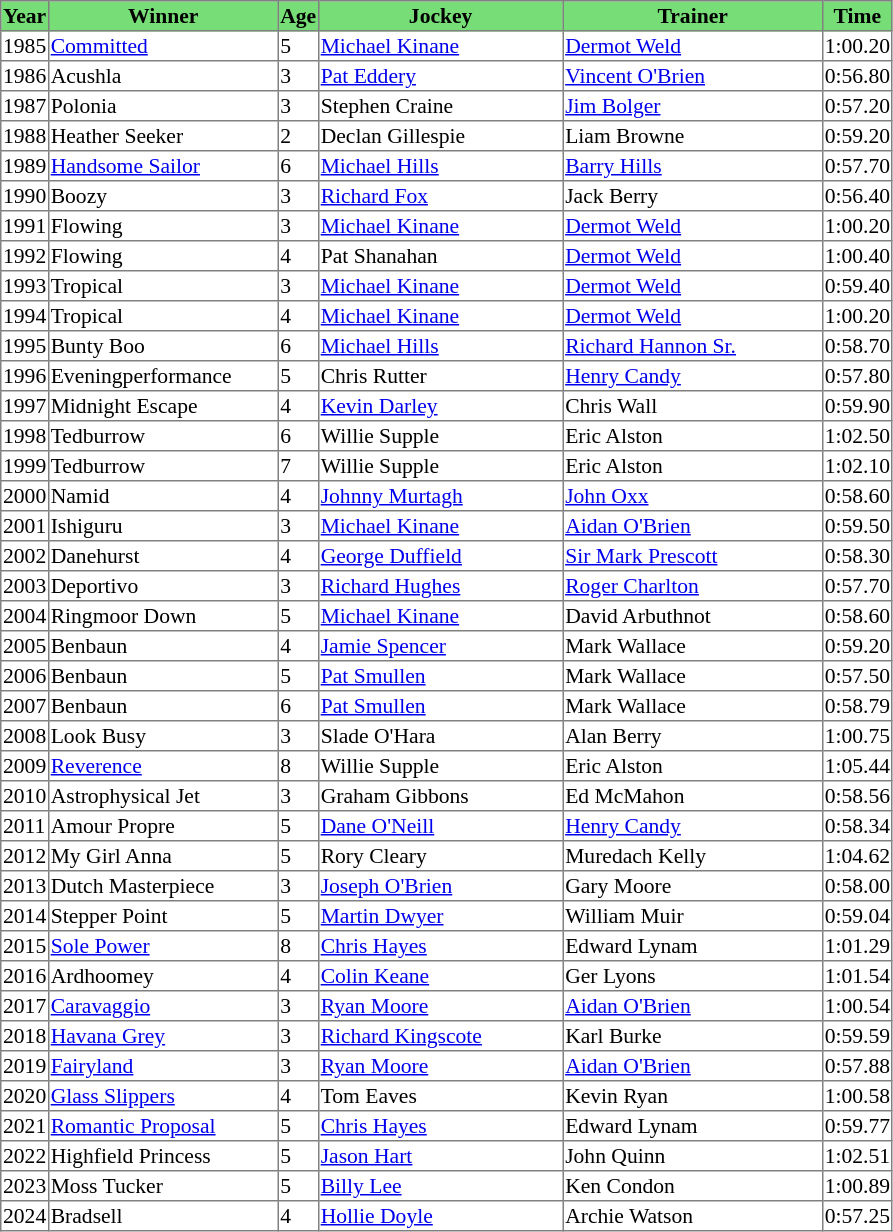<table class = "sortable" | border="1" style="border-collapse: collapse; font-size:90%">
<tr bgcolor="#77dd77" align="center">
<th>Year</th>
<th>Winner</th>
<th>Age</th>
<th>Jockey</th>
<th>Trainer</th>
<th>Time</th>
</tr>
<tr>
<td>1985</td>
<td width=150px><a href='#'>Committed</a></td>
<td>5</td>
<td width=160px><a href='#'>Michael Kinane</a></td>
<td width=170px><a href='#'>Dermot Weld</a></td>
<td>1:00.20</td>
</tr>
<tr>
<td>1986</td>
<td>Acushla</td>
<td>3</td>
<td><a href='#'>Pat Eddery</a></td>
<td><a href='#'>Vincent O'Brien</a></td>
<td>0:56.80</td>
</tr>
<tr>
<td>1987</td>
<td>Polonia</td>
<td>3</td>
<td>Stephen Craine</td>
<td><a href='#'>Jim Bolger</a></td>
<td>0:57.20</td>
</tr>
<tr>
<td>1988</td>
<td>Heather Seeker</td>
<td>2</td>
<td>Declan Gillespie</td>
<td>Liam Browne</td>
<td>0:59.20</td>
</tr>
<tr>
<td>1989</td>
<td><a href='#'>Handsome Sailor</a></td>
<td>6</td>
<td><a href='#'>Michael Hills</a></td>
<td><a href='#'>Barry Hills</a></td>
<td>0:57.70</td>
</tr>
<tr>
<td>1990</td>
<td>Boozy</td>
<td>3</td>
<td><a href='#'>Richard Fox</a></td>
<td>Jack Berry</td>
<td>0:56.40</td>
</tr>
<tr>
<td>1991</td>
<td>Flowing</td>
<td>3</td>
<td><a href='#'>Michael Kinane</a></td>
<td><a href='#'>Dermot Weld</a></td>
<td>1:00.20</td>
</tr>
<tr>
<td>1992</td>
<td>Flowing</td>
<td>4</td>
<td>Pat Shanahan</td>
<td><a href='#'>Dermot Weld</a></td>
<td>1:00.40</td>
</tr>
<tr>
<td>1993</td>
<td>Tropical</td>
<td>3</td>
<td><a href='#'>Michael Kinane</a></td>
<td><a href='#'>Dermot Weld</a></td>
<td>0:59.40</td>
</tr>
<tr>
<td>1994</td>
<td>Tropical</td>
<td>4</td>
<td><a href='#'>Michael Kinane</a></td>
<td><a href='#'>Dermot Weld</a></td>
<td>1:00.20</td>
</tr>
<tr>
<td>1995</td>
<td>Bunty Boo</td>
<td>6</td>
<td><a href='#'>Michael Hills</a></td>
<td><a href='#'>Richard Hannon Sr.</a></td>
<td>0:58.70</td>
</tr>
<tr>
<td>1996</td>
<td>Eveningperformance</td>
<td>5</td>
<td>Chris Rutter</td>
<td><a href='#'>Henry Candy</a></td>
<td>0:57.80</td>
</tr>
<tr>
<td>1997</td>
<td>Midnight Escape</td>
<td>4</td>
<td><a href='#'>Kevin Darley</a></td>
<td>Chris Wall</td>
<td>0:59.90</td>
</tr>
<tr>
<td>1998</td>
<td>Tedburrow</td>
<td>6</td>
<td>Willie Supple</td>
<td>Eric Alston</td>
<td>1:02.50</td>
</tr>
<tr>
<td>1999</td>
<td>Tedburrow</td>
<td>7</td>
<td>Willie Supple</td>
<td>Eric Alston</td>
<td>1:02.10</td>
</tr>
<tr>
<td>2000</td>
<td>Namid</td>
<td>4</td>
<td><a href='#'>Johnny Murtagh</a></td>
<td><a href='#'>John Oxx</a></td>
<td>0:58.60</td>
</tr>
<tr>
<td>2001</td>
<td>Ishiguru</td>
<td>3</td>
<td><a href='#'>Michael Kinane</a></td>
<td><a href='#'>Aidan O'Brien</a></td>
<td>0:59.50</td>
</tr>
<tr>
<td>2002</td>
<td>Danehurst</td>
<td>4</td>
<td><a href='#'>George Duffield</a></td>
<td><a href='#'>Sir Mark Prescott</a></td>
<td>0:58.30</td>
</tr>
<tr>
<td>2003</td>
<td>Deportivo</td>
<td>3</td>
<td><a href='#'>Richard Hughes</a></td>
<td><a href='#'>Roger Charlton</a></td>
<td>0:57.70</td>
</tr>
<tr>
<td>2004</td>
<td>Ringmoor Down</td>
<td>5</td>
<td><a href='#'>Michael Kinane</a></td>
<td>David Arbuthnot</td>
<td>0:58.60</td>
</tr>
<tr>
<td>2005</td>
<td>Benbaun</td>
<td>4</td>
<td><a href='#'>Jamie Spencer</a></td>
<td>Mark Wallace</td>
<td>0:59.20</td>
</tr>
<tr>
<td>2006</td>
<td>Benbaun</td>
<td>5</td>
<td><a href='#'>Pat Smullen</a></td>
<td>Mark Wallace</td>
<td>0:57.50</td>
</tr>
<tr>
<td>2007</td>
<td>Benbaun</td>
<td>6</td>
<td><a href='#'>Pat Smullen</a></td>
<td>Mark Wallace</td>
<td>0:58.79</td>
</tr>
<tr>
<td>2008</td>
<td>Look Busy</td>
<td>3</td>
<td>Slade O'Hara</td>
<td>Alan Berry</td>
<td>1:00.75</td>
</tr>
<tr>
<td>2009</td>
<td><a href='#'>Reverence</a></td>
<td>8</td>
<td>Willie Supple</td>
<td>Eric Alston</td>
<td>1:05.44</td>
</tr>
<tr>
<td>2010</td>
<td>Astrophysical Jet</td>
<td>3</td>
<td>Graham Gibbons</td>
<td>Ed McMahon</td>
<td>0:58.56</td>
</tr>
<tr>
<td>2011</td>
<td>Amour Propre</td>
<td>5</td>
<td><a href='#'>Dane O'Neill</a></td>
<td><a href='#'>Henry Candy</a></td>
<td>0:58.34</td>
</tr>
<tr>
<td>2012</td>
<td>My Girl Anna</td>
<td>5</td>
<td>Rory Cleary</td>
<td>Muredach Kelly</td>
<td>1:04.62</td>
</tr>
<tr>
<td>2013</td>
<td>Dutch Masterpiece</td>
<td>3</td>
<td><a href='#'>Joseph O'Brien</a></td>
<td>Gary Moore</td>
<td>0:58.00</td>
</tr>
<tr>
<td>2014</td>
<td>Stepper Point</td>
<td>5</td>
<td><a href='#'>Martin Dwyer</a></td>
<td>William Muir</td>
<td>0:59.04</td>
</tr>
<tr>
<td>2015</td>
<td><a href='#'>Sole Power</a></td>
<td>8</td>
<td><a href='#'>Chris Hayes</a></td>
<td>Edward Lynam</td>
<td>1:01.29</td>
</tr>
<tr>
<td>2016</td>
<td>Ardhoomey</td>
<td>4</td>
<td><a href='#'>Colin Keane</a></td>
<td>Ger Lyons</td>
<td>1:01.54</td>
</tr>
<tr>
<td>2017</td>
<td><a href='#'>Caravaggio</a></td>
<td>3</td>
<td><a href='#'>Ryan Moore</a></td>
<td><a href='#'>Aidan O'Brien</a></td>
<td>1:00.54</td>
</tr>
<tr>
<td>2018</td>
<td><a href='#'>Havana Grey</a></td>
<td>3</td>
<td><a href='#'>Richard Kingscote</a></td>
<td>Karl Burke</td>
<td>0:59.59</td>
</tr>
<tr>
<td>2019</td>
<td><a href='#'>Fairyland</a></td>
<td>3</td>
<td><a href='#'>Ryan Moore</a></td>
<td><a href='#'>Aidan O'Brien</a></td>
<td>0:57.88</td>
</tr>
<tr>
<td>2020</td>
<td><a href='#'>Glass Slippers</a></td>
<td>4</td>
<td>Tom Eaves</td>
<td>Kevin Ryan</td>
<td>1:00.58</td>
</tr>
<tr>
<td>2021</td>
<td><a href='#'>Romantic Proposal</a></td>
<td>5</td>
<td><a href='#'>Chris Hayes</a></td>
<td>Edward Lynam</td>
<td>0:59.77</td>
</tr>
<tr>
<td>2022</td>
<td>Highfield Princess</td>
<td>5</td>
<td><a href='#'>Jason Hart</a></td>
<td>John Quinn</td>
<td>1:02.51</td>
</tr>
<tr>
<td>2023</td>
<td>Moss Tucker</td>
<td>5</td>
<td><a href='#'>Billy Lee</a></td>
<td>Ken Condon</td>
<td>1:00.89</td>
</tr>
<tr>
<td>2024</td>
<td>Bradsell</td>
<td>4</td>
<td><a href='#'>Hollie Doyle</a></td>
<td>Archie Watson</td>
<td>0:57.25</td>
</tr>
</table>
